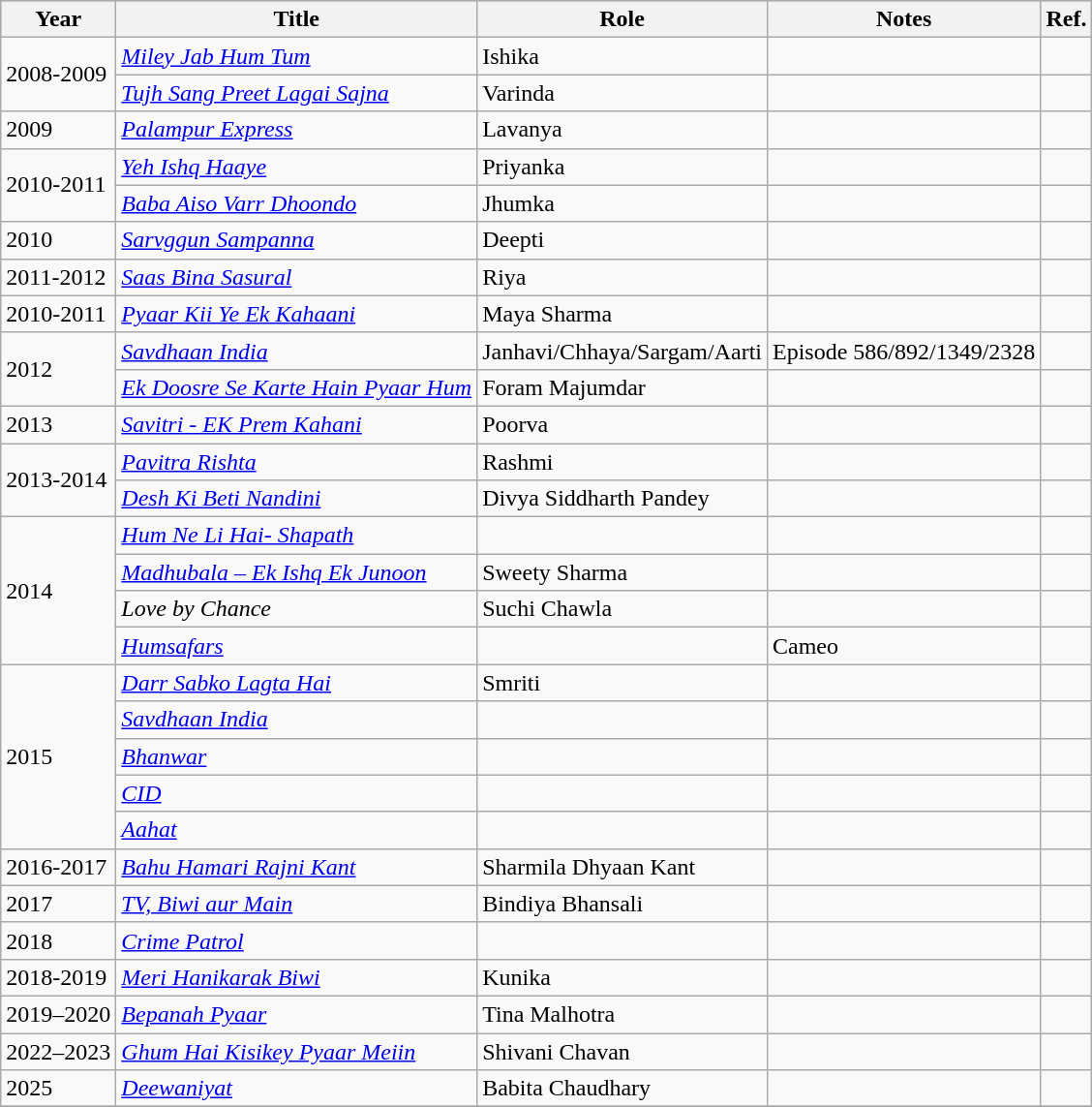<table class="wikitable">
<tr style="background:#B0C4DE;">
<th>Year</th>
<th>Title</th>
<th>Role</th>
<th>Notes</th>
<th>Ref.</th>
</tr>
<tr>
<td rowspan="2">2008-2009</td>
<td><em><a href='#'>Miley Jab Hum Tum</a></em></td>
<td>Ishika</td>
<td></td>
<td></td>
</tr>
<tr>
<td><em><a href='#'>Tujh Sang Preet Lagai Sajna</a></em></td>
<td>Varinda</td>
<td></td>
<td></td>
</tr>
<tr>
<td>2009</td>
<td><em><a href='#'>Palampur Express</a></em></td>
<td>Lavanya</td>
<td></td>
<td></td>
</tr>
<tr>
<td rowspan="2">2010-2011</td>
<td><em><a href='#'>Yeh Ishq Haaye</a></em></td>
<td>Priyanka</td>
<td></td>
<td></td>
</tr>
<tr>
<td><em><a href='#'>Baba Aiso Varr Dhoondo</a></em></td>
<td>Jhumka</td>
<td></td>
<td></td>
</tr>
<tr>
<td>2010</td>
<td><em><a href='#'>Sarvggun Sampanna</a></em></td>
<td>Deepti</td>
<td></td>
<td></td>
</tr>
<tr>
<td>2011-2012</td>
<td><em><a href='#'>Saas Bina Sasural</a></em></td>
<td>Riya</td>
<td></td>
<td></td>
</tr>
<tr>
<td>2010-2011</td>
<td><em><a href='#'>Pyaar Kii Ye Ek Kahaani</a></em></td>
<td>Maya Sharma</td>
<td></td>
<td></td>
</tr>
<tr>
<td rowspan="2">2012</td>
<td><em><a href='#'>Savdhaan India</a></em></td>
<td>Janhavi/Chhaya/Sargam/Aarti</td>
<td>Episode 586/892/1349/2328</td>
<td></td>
</tr>
<tr>
<td><em><a href='#'>Ek Doosre Se Karte Hain Pyaar Hum</a></em></td>
<td>Foram Majumdar</td>
<td></td>
<td></td>
</tr>
<tr>
<td>2013</td>
<td><em><a href='#'>Savitri - EK Prem Kahani</a></em></td>
<td>Poorva</td>
<td></td>
<td></td>
</tr>
<tr>
<td rowspan="2">2013-2014</td>
<td><em><a href='#'>Pavitra Rishta</a></em></td>
<td>Rashmi</td>
<td></td>
<td></td>
</tr>
<tr>
<td><em><a href='#'>Desh Ki Beti Nandini</a></em></td>
<td>Divya Siddharth Pandey</td>
<td></td>
<td></td>
</tr>
<tr>
<td rowspan="4">2014</td>
<td><em><a href='#'>Hum Ne Li Hai- Shapath</a></em></td>
<td></td>
<td></td>
<td></td>
</tr>
<tr>
<td><em><a href='#'>Madhubala – Ek Ishq Ek Junoon</a></em></td>
<td>Sweety Sharma</td>
<td></td>
<td></td>
</tr>
<tr>
<td><em>Love by Chance</em></td>
<td>Suchi Chawla</td>
<td></td>
<td></td>
</tr>
<tr>
<td><em><a href='#'>Humsafars</a></em></td>
<td></td>
<td>Cameo</td>
<td></td>
</tr>
<tr>
<td rowspan="5">2015</td>
<td><em><a href='#'>Darr Sabko Lagta Hai</a></em></td>
<td>Smriti</td>
<td></td>
<td></td>
</tr>
<tr>
<td><em><a href='#'>Savdhaan India</a></em></td>
<td></td>
<td></td>
<td></td>
</tr>
<tr>
<td><em><a href='#'>Bhanwar</a></em></td>
<td></td>
<td></td>
<td></td>
</tr>
<tr>
<td><em><a href='#'>CID</a></em></td>
<td></td>
<td></td>
<td></td>
</tr>
<tr>
<td><em><a href='#'>Aahat</a></em></td>
<td></td>
<td></td>
<td></td>
</tr>
<tr>
<td>2016-2017</td>
<td><em><a href='#'>Bahu Hamari Rajni Kant</a></em></td>
<td>Sharmila Dhyaan Kant</td>
<td></td>
<td></td>
</tr>
<tr>
<td>2017</td>
<td><em><a href='#'>TV, Biwi aur Main</a></em></td>
<td>Bindiya Bhansali</td>
<td></td>
<td></td>
</tr>
<tr>
<td>2018</td>
<td><em><a href='#'>Crime Patrol</a></em></td>
<td></td>
<td></td>
<td></td>
</tr>
<tr>
<td>2018-2019</td>
<td><em><a href='#'>Meri Hanikarak Biwi</a></em></td>
<td>Kunika</td>
<td></td>
<td></td>
</tr>
<tr>
<td>2019–2020</td>
<td><em><a href='#'>Bepanah Pyaar</a></em></td>
<td>Tina Malhotra</td>
<td></td>
<td></td>
</tr>
<tr>
<td>2022–2023</td>
<td><em><a href='#'>Ghum Hai Kisikey Pyaar Meiin</a></em></td>
<td>Shivani Chavan</td>
<td></td>
<td></td>
</tr>
<tr>
<td>2025</td>
<td><em><a href='#'>Deewaniyat</a></em></td>
<td>Babita Chaudhary</td>
<td></td>
<td></td>
</tr>
<tr>
</tr>
</table>
